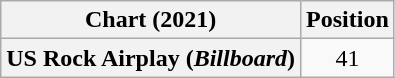<table class="wikitable plainrowheaders" style="text-align:center">
<tr>
<th scope="col">Chart (2021)</th>
<th scope="col">Position</th>
</tr>
<tr>
<th scope="row">US Rock Airplay (<em>Billboard</em>)</th>
<td>41</td>
</tr>
</table>
